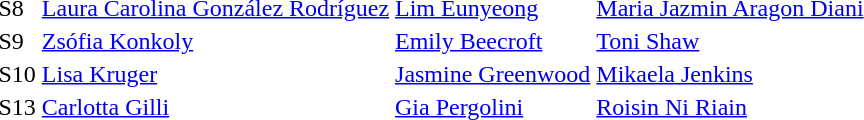<table>
<tr>
<td>S8</td>
<td><a href='#'>Laura Carolina González Rodríguez</a><br></td>
<td><a href='#'>Lim Eunyeong</a><br></td>
<td><a href='#'>Maria Jazmin Aragon Diani</a><br></td>
</tr>
<tr>
<td>S9</td>
<td><a href='#'>Zsófia Konkoly</a><br></td>
<td><a href='#'>Emily Beecroft</a><br></td>
<td><a href='#'>Toni Shaw</a><br></td>
</tr>
<tr>
<td>S10</td>
<td><a href='#'>Lisa Kruger</a><br></td>
<td><a href='#'>Jasmine Greenwood</a><br></td>
<td><a href='#'>Mikaela Jenkins</a><br></td>
</tr>
<tr>
<td>S13</td>
<td><a href='#'>Carlotta Gilli</a><br></td>
<td><a href='#'>Gia Pergolini</a><br></td>
<td><a href='#'>Roisin Ni Riain</a><br></td>
</tr>
</table>
